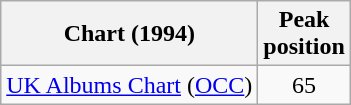<table class="wikitable">
<tr>
<th>Chart (1994)</th>
<th>Peak<br>position</th>
</tr>
<tr>
<td><a href='#'>UK Albums Chart</a> (<a href='#'>OCC</a>)</td>
<td align="center">65</td>
</tr>
</table>
